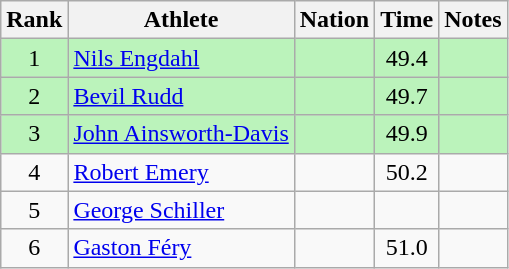<table class="wikitable sortable" style="text-align:center">
<tr>
<th>Rank</th>
<th>Athlete</th>
<th>Nation</th>
<th>Time</th>
<th>Notes</th>
</tr>
<tr bgcolor=bbf3bb>
<td>1</td>
<td align=left><a href='#'>Nils Engdahl</a></td>
<td align=left></td>
<td>49.4</td>
<td></td>
</tr>
<tr bgcolor=bbf3bb>
<td>2</td>
<td align=left><a href='#'>Bevil Rudd</a></td>
<td align=left></td>
<td>49.7</td>
<td></td>
</tr>
<tr bgcolor=bbf3bb>
<td>3</td>
<td align=left><a href='#'>John Ainsworth-Davis</a></td>
<td align=left></td>
<td>49.9</td>
<td></td>
</tr>
<tr>
<td>4</td>
<td align=left><a href='#'>Robert Emery</a></td>
<td align=left></td>
<td>50.2</td>
<td></td>
</tr>
<tr>
<td>5</td>
<td align=left><a href='#'>George Schiller</a></td>
<td align=left></td>
<td></td>
<td></td>
</tr>
<tr>
<td>6</td>
<td align=left><a href='#'>Gaston Féry</a></td>
<td align=left></td>
<td>51.0</td>
<td></td>
</tr>
</table>
